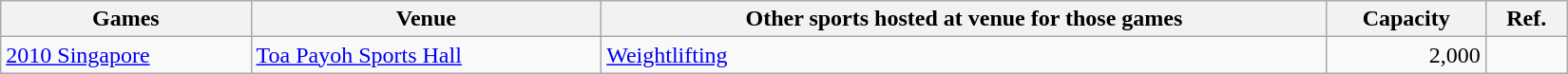<table class="wikitable sortable" width="1100px">
<tr>
<th>Games</th>
<th>Venue</th>
<th>Other sports hosted at venue for those games</th>
<th>Capacity</th>
<th>Ref.</th>
</tr>
<tr>
<td><a href='#'>2010 Singapore</a></td>
<td><a href='#'>Toa Payoh Sports Hall</a></td>
<td><a href='#'>Weightlifting</a></td>
<td align="right">2,000</td>
<td align="center"></td>
</tr>
</table>
